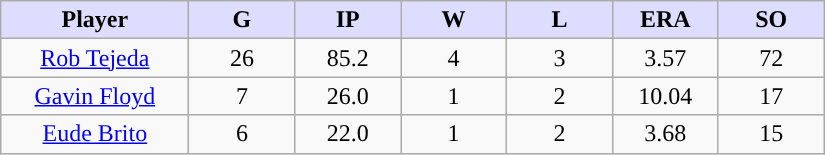<table class="wikitable sortable">
<tr>
<th style="background:#ddf; width:16%;">Player</th>
<th style="background:#ddf; width:9%">G</th>
<th style="background:#ddf; width:9%">IP</th>
<th style="background:#ddf; width:9%">W</th>
<th style="background:#ddf; width:9%">L</th>
<th style="background:#ddf; width:9%">ERA</th>
<th style="background:#ddf; width:9%">SO</th>
</tr>
<tr align=center>
<td><a href='#'>Rob Tejeda</a></td>
<td>26</td>
<td>85.2</td>
<td>4</td>
<td>3</td>
<td>3.57</td>
<td>72</td>
</tr>
<tr align=center>
<td><a href='#'>Gavin Floyd</a></td>
<td>7</td>
<td>26.0</td>
<td>1</td>
<td>2</td>
<td>10.04</td>
<td>17</td>
</tr>
<tr align=center>
<td><a href='#'>Eude Brito</a></td>
<td>6</td>
<td>22.0</td>
<td>1</td>
<td>2</td>
<td>3.68</td>
<td>15</td>
</tr>
</table>
